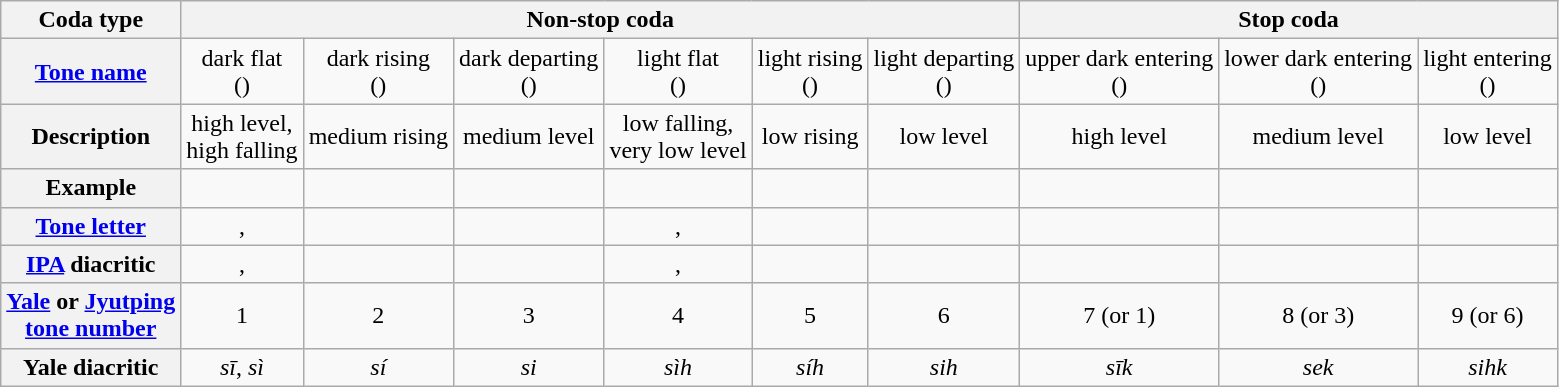<table class="wikitable" style="text-align:center;">
<tr>
<th>Coda type</th>
<th colspan=6>Non-stop coda</th>
<th colspan=3>Stop coda</th>
</tr>
<tr>
<th><a href='#'>Tone name</a></th>
<td>dark flat<br>()</td>
<td>dark rising<br>()</td>
<td>dark departing<br>()</td>
<td>light flat<br>()</td>
<td>light rising<br>()</td>
<td>light departing<br>()</td>
<td>upper dark entering<br>()</td>
<td>lower dark entering<br>()</td>
<td>light entering<br>()</td>
</tr>
<tr>
<th>Description</th>
<td>high level,<br>high falling</td>
<td>medium rising</td>
<td>medium level</td>
<td>low falling,<br>very low level</td>
<td>low rising</td>
<td>low level</td>
<td>high level</td>
<td>medium level</td>
<td>low level</td>
</tr>
<tr>
<th>Example</th>
<td></td>
<td></td>
<td></td>
<td></td>
<td></td>
<td></td>
<td></td>
<td></td>
<td></td>
</tr>
<tr>
<th><a href='#'>Tone letter</a></th>
<td>, </td>
<td></td>
<td></td>
<td>, </td>
<td></td>
<td></td>
<td></td>
<td></td>
<td></td>
</tr>
<tr>
<th><a href='#'>IPA</a> diacritic</th>
<td>, </td>
<td></td>
<td></td>
<td>, </td>
<td></td>
<td></td>
<td></td>
<td></td>
<td></td>
</tr>
<tr>
<th><a href='#'>Yale</a> or <a href='#'>Jyutping</a><br><a href='#'>tone number</a></th>
<td>1</td>
<td>2</td>
<td>3</td>
<td>4</td>
<td>5</td>
<td>6</td>
<td>7 (or 1)</td>
<td>8 (or 3)</td>
<td>9 (or 6)</td>
</tr>
<tr>
<th>Yale diacritic</th>
<td><em>sī</em>, <em>sì</em></td>
<td><em>sí</em></td>
<td><em>si</em></td>
<td><em>sìh</em></td>
<td><em>síh</em></td>
<td><em>sih</em></td>
<td><em>sīk</em></td>
<td><em>sek</em></td>
<td><em>sihk</em></td>
</tr>
</table>
